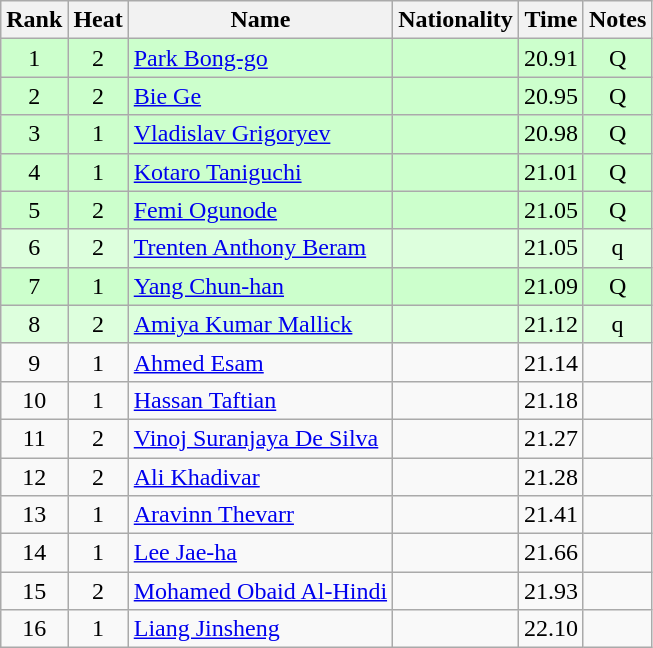<table class="wikitable sortable" style="text-align:center">
<tr>
<th>Rank</th>
<th>Heat</th>
<th>Name</th>
<th>Nationality</th>
<th>Time</th>
<th>Notes</th>
</tr>
<tr bgcolor=ccffcc>
<td>1</td>
<td>2</td>
<td align=left><a href='#'>Park Bong-go</a></td>
<td align=left></td>
<td>20.91</td>
<td>Q</td>
</tr>
<tr bgcolor=ccffcc>
<td>2</td>
<td>2</td>
<td align=left><a href='#'>Bie Ge</a></td>
<td align=left></td>
<td>20.95</td>
<td>Q</td>
</tr>
<tr bgcolor=ccffcc>
<td>3</td>
<td>1</td>
<td align=left><a href='#'>Vladislav Grigoryev</a></td>
<td align=left></td>
<td>20.98</td>
<td>Q</td>
</tr>
<tr bgcolor=ccffcc>
<td>4</td>
<td>1</td>
<td align=left><a href='#'>Kotaro Taniguchi</a></td>
<td align=left></td>
<td>21.01</td>
<td>Q</td>
</tr>
<tr bgcolor=ccffcc>
<td>5</td>
<td>2</td>
<td align=left><a href='#'>Femi Ogunode</a></td>
<td align=left></td>
<td>21.05</td>
<td>Q</td>
</tr>
<tr bgcolor=ddffdd>
<td>6</td>
<td>2</td>
<td align=left><a href='#'>Trenten Anthony Beram</a></td>
<td align=left></td>
<td>21.05</td>
<td>q</td>
</tr>
<tr bgcolor=ccffcc>
<td>7</td>
<td>1</td>
<td align=left><a href='#'>Yang Chun-han</a></td>
<td align=left></td>
<td>21.09</td>
<td>Q</td>
</tr>
<tr bgcolor=ddffdd>
<td>8</td>
<td>2</td>
<td align=left><a href='#'>Amiya Kumar Mallick</a></td>
<td align=left></td>
<td>21.12</td>
<td>q</td>
</tr>
<tr>
<td>9</td>
<td>1</td>
<td align=left><a href='#'>Ahmed Esam</a></td>
<td align=left></td>
<td>21.14</td>
<td></td>
</tr>
<tr>
<td>10</td>
<td>1</td>
<td align=left><a href='#'>Hassan Taftian</a></td>
<td align=left></td>
<td>21.18</td>
<td></td>
</tr>
<tr>
<td>11</td>
<td>2</td>
<td align=left><a href='#'>Vinoj Suranjaya De Silva</a></td>
<td align=left></td>
<td>21.27</td>
<td></td>
</tr>
<tr>
<td>12</td>
<td>2</td>
<td align=left><a href='#'>Ali Khadivar</a></td>
<td align=left></td>
<td>21.28</td>
<td></td>
</tr>
<tr>
<td>13</td>
<td>1</td>
<td align=left><a href='#'>Aravinn Thevarr</a></td>
<td align=left></td>
<td>21.41</td>
<td></td>
</tr>
<tr>
<td>14</td>
<td>1</td>
<td align=left><a href='#'>Lee Jae-ha</a></td>
<td align=left></td>
<td>21.66</td>
<td></td>
</tr>
<tr>
<td>15</td>
<td>2</td>
<td align=left><a href='#'>Mohamed Obaid Al-Hindi</a></td>
<td align=left></td>
<td>21.93</td>
<td></td>
</tr>
<tr>
<td>16</td>
<td>1</td>
<td align=left><a href='#'>Liang Jinsheng</a></td>
<td align=left></td>
<td>22.10</td>
<td></td>
</tr>
</table>
